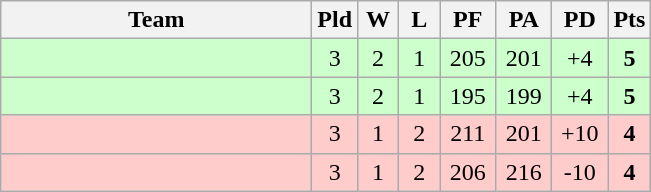<table class="wikitable" style="text-align:center;">
<tr>
<th width=200>Team</th>
<th width=20>Pld</th>
<th width=20>W</th>
<th width=20>L</th>
<th width=30>PF</th>
<th width=30>PA</th>
<th width=30>PD</th>
<th width=20>Pts</th>
</tr>
<tr bgcolor="#ccffcc">
<td align=left></td>
<td>3</td>
<td>2</td>
<td>1</td>
<td>205</td>
<td>201</td>
<td>+4</td>
<td><strong>5</strong></td>
</tr>
<tr bgcolor="#ccffcc">
<td align=left></td>
<td>3</td>
<td>2</td>
<td>1</td>
<td>195</td>
<td>199</td>
<td>+4</td>
<td><strong>5</strong></td>
</tr>
<tr bgcolor=#ffcccc>
<td align=left></td>
<td>3</td>
<td>1</td>
<td>2</td>
<td>211</td>
<td>201</td>
<td>+10</td>
<td><strong>4</strong></td>
</tr>
<tr bgcolor=#ffcccc>
<td align=left></td>
<td>3</td>
<td>1</td>
<td>2</td>
<td>206</td>
<td>216</td>
<td>-10</td>
<td><strong>4</strong></td>
</tr>
</table>
